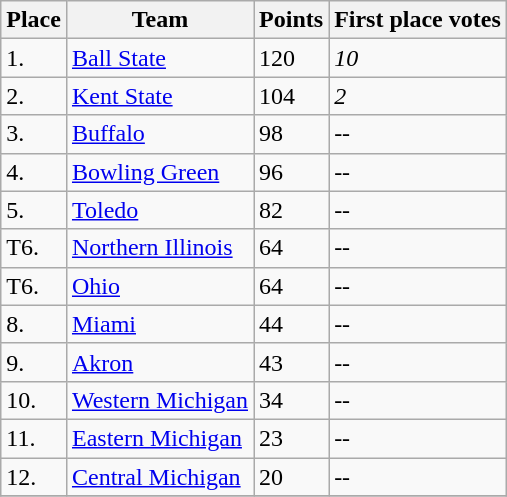<table class="wikitable">
<tr>
<th>Place</th>
<th>Team</th>
<th>Points</th>
<th>First place votes</th>
</tr>
<tr>
<td>1.</td>
<td ! style=><a href='#'><span>Ball State</span></a></td>
<td>120</td>
<td><em>10</em></td>
</tr>
<tr>
<td>2.</td>
<td ! style=><a href='#'><span>Kent State</span></a></td>
<td>104</td>
<td><em>2</em></td>
</tr>
<tr>
<td>3.</td>
<td ! style=><a href='#'><span>Buffalo</span></a></td>
<td>98</td>
<td>--</td>
</tr>
<tr>
<td>4.</td>
<td ! style=><a href='#'><span>Bowling Green</span></a></td>
<td>96</td>
<td>--</td>
</tr>
<tr>
<td>5.</td>
<td ! style=><a href='#'><span>Toledo</span></a></td>
<td>82</td>
<td>--</td>
</tr>
<tr>
<td>T6.</td>
<td ! style=><a href='#'><span>Northern Illinois</span></a></td>
<td>64</td>
<td>--</td>
</tr>
<tr>
<td>T6.</td>
<td ! style=><a href='#'><span>Ohio</span></a></td>
<td>64</td>
<td>--</td>
</tr>
<tr>
<td>8.</td>
<td ! style=><a href='#'><span>Miami</span></a></td>
<td>44</td>
<td>--</td>
</tr>
<tr>
<td>9.</td>
<td ! style=><a href='#'><span>Akron</span></a></td>
<td>43</td>
<td>--</td>
</tr>
<tr>
<td>10.</td>
<td ! style=><a href='#'><span>Western Michigan</span></a></td>
<td>34</td>
<td>--</td>
</tr>
<tr>
<td>11.</td>
<td ! style=><a href='#'><span>Eastern Michigan</span></a></td>
<td>23</td>
<td>--</td>
</tr>
<tr>
<td>12.</td>
<td ! style=><a href='#'><span>Central Michigan</span></a></td>
<td>20</td>
<td>--</td>
</tr>
<tr>
</tr>
</table>
